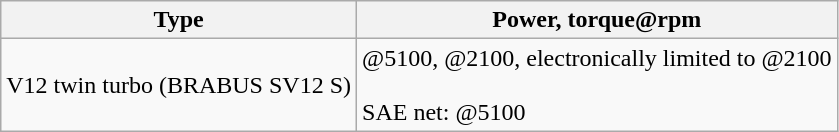<table class="wikitable">
<tr>
<th>Type</th>
<th>Power, torque@rpm</th>
</tr>
<tr>
<td> V12 twin turbo (BRABUS SV12 S)</td>
<td>@5100, @2100, electronically limited to @2100<br><br>SAE net: @5100</td>
</tr>
</table>
